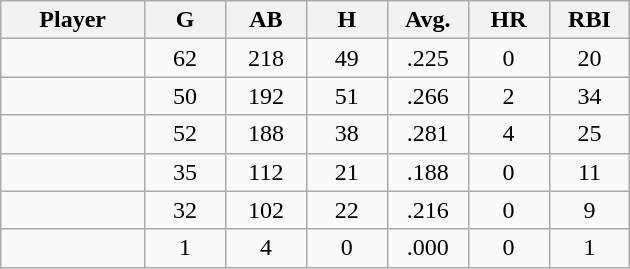<table class="wikitable sortable">
<tr>
<th bgcolor="#DDDDFF" width="16%">Player</th>
<th bgcolor="#DDDDFF" width="9%">G</th>
<th bgcolor="#DDDDFF" width="9%">AB</th>
<th bgcolor="#DDDDFF" width="9%">H</th>
<th bgcolor="#DDDDFF" width="9%">Avg.</th>
<th bgcolor="#DDDDFF" width="9%">HR</th>
<th bgcolor="#DDDDFF" width="9%">RBI</th>
</tr>
<tr align="center">
<td></td>
<td>62</td>
<td>218</td>
<td>49</td>
<td>.225</td>
<td>0</td>
<td>20</td>
</tr>
<tr align="center">
<td></td>
<td>50</td>
<td>192</td>
<td>51</td>
<td>.266</td>
<td>2</td>
<td>34</td>
</tr>
<tr align="center">
<td></td>
<td>52</td>
<td>188</td>
<td>38</td>
<td>.281</td>
<td>4</td>
<td>25</td>
</tr>
<tr align="center">
<td></td>
<td>35</td>
<td>112</td>
<td>21</td>
<td>.188</td>
<td>0</td>
<td>11</td>
</tr>
<tr align="center">
<td></td>
<td>32</td>
<td>102</td>
<td>22</td>
<td>.216</td>
<td>0</td>
<td>9</td>
</tr>
<tr align="center">
<td></td>
<td>1</td>
<td>4</td>
<td>0</td>
<td>.000</td>
<td>0</td>
<td>1</td>
</tr>
</table>
